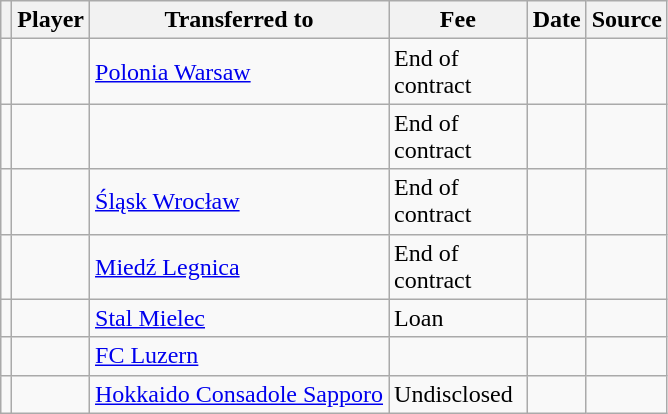<table class="wikitable plainrowheaders sortable">
<tr>
<th></th>
<th scope="col">Player</th>
<th>Transferred to</th>
<th style="width: 85px;">Fee</th>
<th scope="col">Date</th>
<th scope="col">Source</th>
</tr>
<tr>
<td align="center"></td>
<td> </td>
<td> <a href='#'>Polonia Warsaw</a></td>
<td>End of contract</td>
<td></td>
<td></td>
</tr>
<tr>
<td align="center"></td>
<td> </td>
<td></td>
<td>End of contract</td>
<td></td>
<td></td>
</tr>
<tr>
<td align="center"></td>
<td> </td>
<td> <a href='#'>Śląsk Wrocław</a></td>
<td>End of contract</td>
<td></td>
<td></td>
</tr>
<tr>
<td align="center"></td>
<td></td>
<td> <a href='#'>Miedź Legnica</a></td>
<td>End of contract</td>
<td></td>
<td></td>
</tr>
<tr>
<td align="center"></td>
<td></td>
<td> <a href='#'>Stal Mielec</a></td>
<td>Loan</td>
<td></td>
<td></td>
</tr>
<tr>
<td align="center"></td>
<td></td>
<td> <a href='#'>FC Luzern</a></td>
<td></td>
<td></td>
<td></td>
</tr>
<tr>
<td align="center"></td>
<td></td>
<td> <a href='#'>Hokkaido Consadole Sapporo</a></td>
<td>Undisclosed</td>
<td></td>
<td></td>
</tr>
</table>
